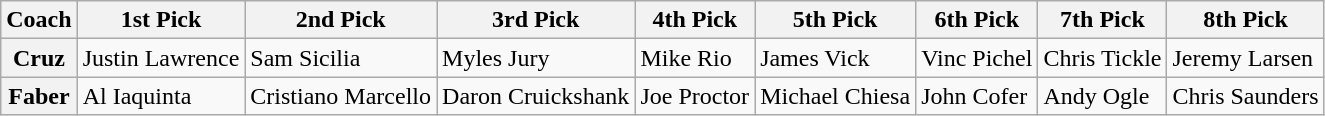<table class="wikitable">
<tr>
<th>Coach</th>
<th>1st Pick</th>
<th>2nd Pick</th>
<th>3rd Pick</th>
<th>4th Pick</th>
<th>5th Pick</th>
<th>6th Pick</th>
<th>7th Pick</th>
<th>8th Pick</th>
</tr>
<tr>
<th>Cruz</th>
<td>Justin Lawrence</td>
<td>Sam Sicilia</td>
<td>Myles Jury</td>
<td>Mike Rio</td>
<td>James Vick</td>
<td>Vinc Pichel</td>
<td>Chris Tickle</td>
<td>Jeremy Larsen</td>
</tr>
<tr>
<th>Faber</th>
<td>Al Iaquinta</td>
<td>Cristiano Marcello</td>
<td>Daron Cruickshank</td>
<td>Joe Proctor</td>
<td>Michael Chiesa</td>
<td>John Cofer</td>
<td>Andy Ogle</td>
<td>Chris Saunders</td>
</tr>
</table>
